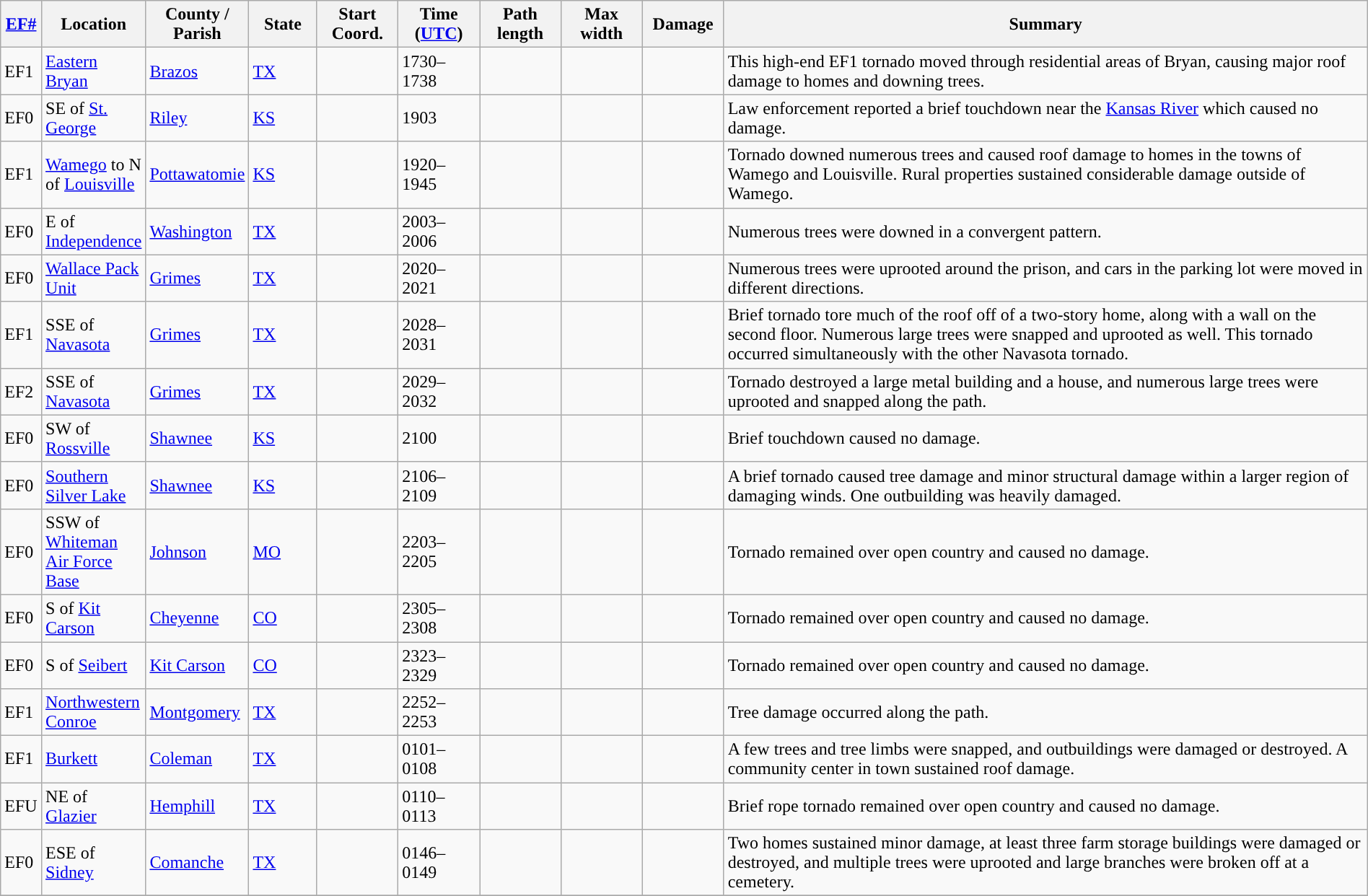<table class="wikitable sortable" style="width:100%;">
<tr>
<th scope="col" width="3%" align="center"><a href='#'>EF#</a></th>
<th scope="col" width="7%" align="center" class="unsortable">Location</th>
<th scope="col" width="6%" align="center" class="unsortable">County / Parish</th>
<th scope="col" width="5%" align="center">State</th>
<th scope="col" width="6%" align="center">Start Coord.</th>
<th scope="col" width="6%" align="center">Time (<a href='#'>UTC</a>)</th>
<th scope="col" width="6%" align="center">Path length</th>
<th scope="col" width="6%" align="center">Max width</th>
<th scope="col" width="6%" align="center">Damage</th>
<th scope="col" width="48%" class="unsortable" align="center">Summary</th>
</tr>
<tr>
<td>EF1</td>
<td><a href='#'>Eastern Bryan</a></td>
<td><a href='#'>Brazos</a></td>
<td><a href='#'>TX</a></td>
<td></td>
<td>1730–1738</td>
<td></td>
<td></td>
<td></td>
<td>This high-end EF1 tornado moved through residential areas of Bryan, causing major roof damage to homes and downing trees.</td>
</tr>
<tr>
<td>EF0</td>
<td>SE of <a href='#'>St. George</a></td>
<td><a href='#'>Riley</a></td>
<td><a href='#'>KS</a></td>
<td></td>
<td>1903</td>
<td></td>
<td></td>
<td></td>
<td>Law enforcement reported a brief touchdown near the <a href='#'>Kansas River</a> which caused no damage.</td>
</tr>
<tr>
<td>EF1</td>
<td><a href='#'>Wamego</a> to N of <a href='#'>Louisville</a></td>
<td><a href='#'>Pottawatomie</a></td>
<td><a href='#'>KS</a></td>
<td></td>
<td>1920–1945</td>
<td></td>
<td></td>
<td></td>
<td>Tornado downed numerous trees and caused roof damage to homes in the towns of Wamego and Louisville. Rural properties sustained considerable damage outside of Wamego.</td>
</tr>
<tr>
<td>EF0</td>
<td>E of <a href='#'>Independence</a></td>
<td><a href='#'>Washington</a></td>
<td><a href='#'>TX</a></td>
<td></td>
<td>2003–2006</td>
<td></td>
<td></td>
<td></td>
<td>Numerous trees were downed in a convergent pattern.</td>
</tr>
<tr>
<td>EF0</td>
<td><a href='#'>Wallace Pack Unit</a></td>
<td><a href='#'>Grimes</a></td>
<td><a href='#'>TX</a></td>
<td></td>
<td>2020–2021</td>
<td></td>
<td></td>
<td></td>
<td>Numerous trees were uprooted around the prison, and cars in the parking lot were moved in different directions.</td>
</tr>
<tr>
<td>EF1</td>
<td>SSE of <a href='#'>Navasota</a></td>
<td><a href='#'>Grimes</a></td>
<td><a href='#'>TX</a></td>
<td></td>
<td>2028–2031</td>
<td></td>
<td></td>
<td></td>
<td>Brief tornado tore much of the roof off of a two-story home, along with a wall on the second floor. Numerous large trees were snapped and uprooted as well. This tornado occurred simultaneously with the other Navasota tornado.</td>
</tr>
<tr>
<td>EF2</td>
<td>SSE of <a href='#'>Navasota</a></td>
<td><a href='#'>Grimes</a></td>
<td><a href='#'>TX</a></td>
<td></td>
<td>2029–2032</td>
<td></td>
<td></td>
<td></td>
<td>Tornado destroyed a large metal building and a house, and numerous large trees were uprooted and snapped along the path.</td>
</tr>
<tr>
<td>EF0</td>
<td>SW of <a href='#'>Rossville</a></td>
<td><a href='#'>Shawnee</a></td>
<td><a href='#'>KS</a></td>
<td></td>
<td>2100</td>
<td></td>
<td></td>
<td></td>
<td>Brief touchdown caused no damage.</td>
</tr>
<tr>
<td>EF0</td>
<td><a href='#'>Southern Silver Lake</a></td>
<td><a href='#'>Shawnee</a></td>
<td><a href='#'>KS</a></td>
<td></td>
<td>2106–2109</td>
<td></td>
<td></td>
<td></td>
<td>A brief tornado caused tree damage and minor structural damage within a larger region of damaging winds. One outbuilding was heavily damaged.</td>
</tr>
<tr>
<td>EF0</td>
<td>SSW of <a href='#'>Whiteman Air Force Base</a></td>
<td><a href='#'>Johnson</a></td>
<td><a href='#'>MO</a></td>
<td></td>
<td>2203–2205</td>
<td></td>
<td></td>
<td></td>
<td>Tornado remained over open country and caused no damage.</td>
</tr>
<tr>
<td>EF0</td>
<td>S of <a href='#'>Kit Carson</a></td>
<td><a href='#'>Cheyenne</a></td>
<td><a href='#'>CO</a></td>
<td></td>
<td>2305–2308</td>
<td></td>
<td></td>
<td></td>
<td>Tornado remained over open country and caused no damage.</td>
</tr>
<tr>
<td>EF0</td>
<td>S of <a href='#'>Seibert</a></td>
<td><a href='#'>Kit Carson</a></td>
<td><a href='#'>CO</a></td>
<td></td>
<td>2323–2329</td>
<td></td>
<td></td>
<td></td>
<td>Tornado remained over open country and caused no damage.</td>
</tr>
<tr>
<td>EF1</td>
<td><a href='#'>Northwestern Conroe</a></td>
<td><a href='#'>Montgomery</a></td>
<td><a href='#'>TX</a></td>
<td></td>
<td>2252–2253</td>
<td></td>
<td></td>
<td></td>
<td>Tree damage occurred along the path.</td>
</tr>
<tr>
<td>EF1</td>
<td><a href='#'>Burkett</a></td>
<td><a href='#'>Coleman</a></td>
<td><a href='#'>TX</a></td>
<td></td>
<td>0101–0108</td>
<td></td>
<td></td>
<td></td>
<td>A few trees and tree limbs were snapped, and outbuildings were damaged or destroyed. A community center in town sustained roof damage.</td>
</tr>
<tr>
<td>EFU</td>
<td>NE of <a href='#'>Glazier</a></td>
<td><a href='#'>Hemphill</a></td>
<td><a href='#'>TX</a></td>
<td></td>
<td>0110–0113</td>
<td></td>
<td></td>
<td></td>
<td>Brief rope tornado remained over open country and caused no damage.</td>
</tr>
<tr>
<td>EF0</td>
<td>ESE of <a href='#'>Sidney</a></td>
<td><a href='#'>Comanche</a></td>
<td><a href='#'>TX</a></td>
<td></td>
<td>0146–0149</td>
<td></td>
<td></td>
<td></td>
<td>Two homes sustained minor damage, at least three farm storage buildings were damaged or destroyed, and multiple trees were uprooted and large branches were broken off at a cemetery.</td>
</tr>
<tr>
</tr>
</table>
